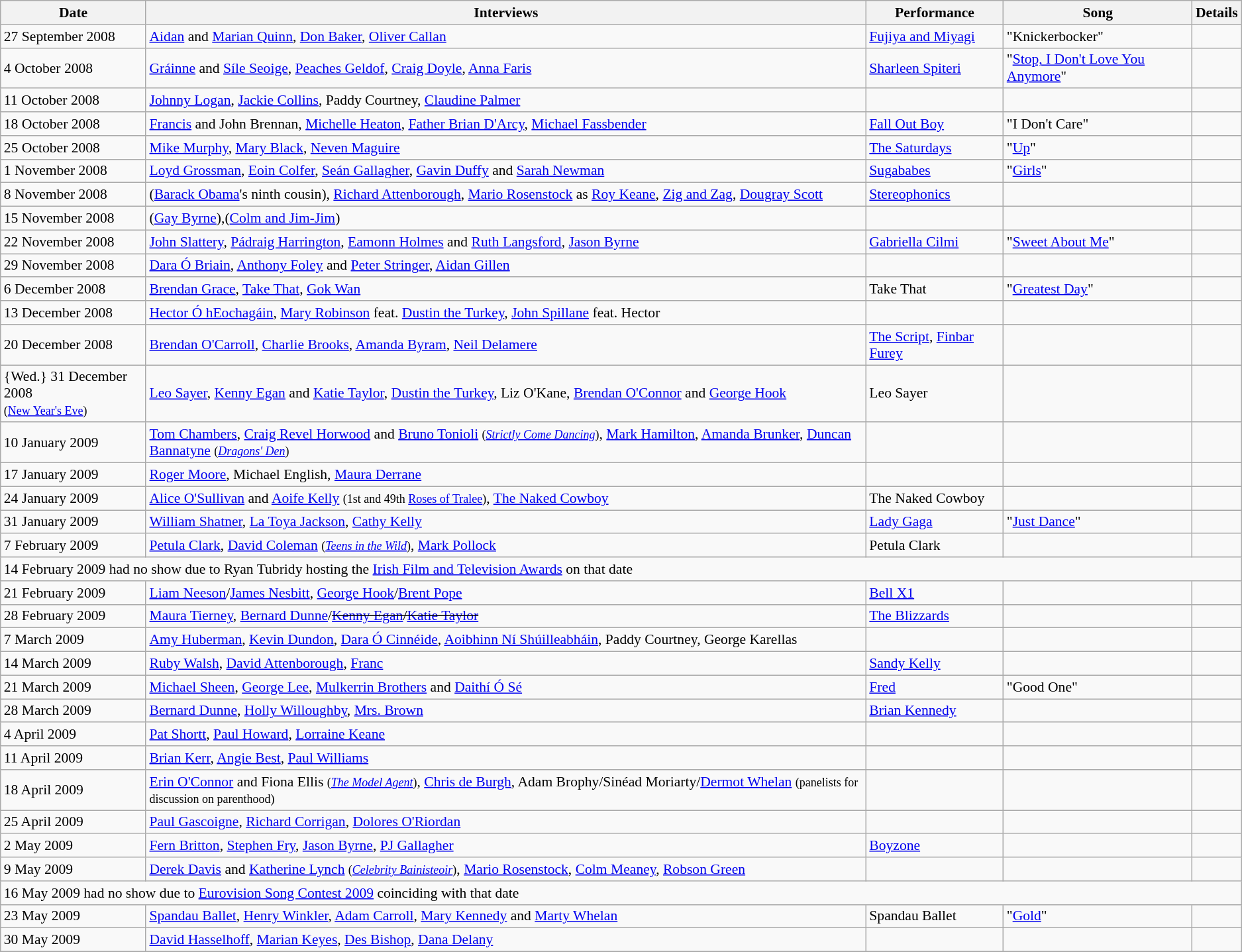<table class="wikitable collapsible collapsed" style="font-size:90%">
<tr>
<th>Date</th>
<th>Interviews</th>
<th>Performance</th>
<th>Song</th>
<th>Details</th>
</tr>
<tr>
<td>27 September 2008</td>
<td><a href='#'>Aidan</a> and <a href='#'>Marian Quinn</a>, <a href='#'>Don Baker</a>, <a href='#'>Oliver Callan</a></td>
<td><a href='#'>Fujiya and Miyagi</a></td>
<td>"Knickerbocker"</td>
<td> </td>
</tr>
<tr>
<td>4 October 2008</td>
<td><a href='#'>Gráinne</a> and <a href='#'>Síle Seoige</a>, <a href='#'>Peaches Geldof</a>, <a href='#'>Craig Doyle</a>, <a href='#'>Anna Faris</a></td>
<td><a href='#'>Sharleen Spiteri</a></td>
<td>"<a href='#'>Stop, I Don't Love You Anymore</a>"</td>
<td></td>
</tr>
<tr>
<td>11 October 2008</td>
<td><a href='#'>Johnny Logan</a>, <a href='#'>Jackie Collins</a>, Paddy Courtney, <a href='#'>Claudine Palmer</a></td>
<td></td>
<td></td>
<td> </td>
</tr>
<tr>
<td>18 October 2008</td>
<td><a href='#'>Francis</a> and John Brennan, <a href='#'>Michelle Heaton</a>, <a href='#'>Father Brian D'Arcy</a>, <a href='#'>Michael Fassbender</a></td>
<td><a href='#'>Fall Out Boy</a></td>
<td>"I Don't Care"</td>
<td> </td>
</tr>
<tr>
<td>25 October 2008</td>
<td><a href='#'>Mike Murphy</a>, <a href='#'>Mary Black</a>, <a href='#'>Neven Maguire</a></td>
<td><a href='#'>The Saturdays</a></td>
<td>"<a href='#'>Up</a>"</td>
<td> </td>
</tr>
<tr>
<td>1 November 2008</td>
<td><a href='#'>Loyd Grossman</a>, <a href='#'>Eoin Colfer</a>, <a href='#'>Seán Gallagher</a>, <a href='#'>Gavin Duffy</a> and <a href='#'>Sarah Newman</a></td>
<td><a href='#'>Sugababes</a></td>
<td>"<a href='#'>Girls</a>"</td>
<td> </td>
</tr>
<tr>
<td>8 November 2008</td>
<td> (<a href='#'>Barack Obama</a>'s ninth cousin), <a href='#'>Richard Attenborough</a>, <a href='#'>Mario Rosenstock</a> as <a href='#'>Roy Keane</a>, <a href='#'>Zig and Zag</a>, <a href='#'>Dougray Scott</a></td>
<td><a href='#'>Stereophonics</a></td>
<td></td>
<td> </td>
</tr>
<tr>
<td>15 November 2008</td>
<td>(<a href='#'>Gay Byrne</a>),(<a href='#'>Colm and Jim-Jim</a>)</td>
<td></td>
<td></td>
<td> </td>
</tr>
<tr>
<td>22 November 2008</td>
<td><a href='#'>John Slattery</a>, <a href='#'>Pádraig Harrington</a>, <a href='#'>Eamonn Holmes</a> and <a href='#'>Ruth Langsford</a>, <a href='#'>Jason Byrne</a></td>
<td><a href='#'>Gabriella Cilmi</a></td>
<td>"<a href='#'>Sweet About Me</a>"</td>
<td> </td>
</tr>
<tr>
<td>29 November 2008</td>
<td><a href='#'>Dara Ó Briain</a>, <a href='#'>Anthony Foley</a> and <a href='#'>Peter Stringer</a>, <a href='#'>Aidan Gillen</a></td>
<td></td>
<td></td>
<td> </td>
</tr>
<tr>
<td>6 December 2008</td>
<td><a href='#'>Brendan Grace</a>, <a href='#'>Take That</a>, <a href='#'>Gok Wan</a></td>
<td>Take That</td>
<td>"<a href='#'>Greatest Day</a>"</td>
<td> </td>
</tr>
<tr>
<td>13 December 2008</td>
<td><a href='#'>Hector Ó hEochagáin</a>, <a href='#'>Mary Robinson</a> feat. <a href='#'>Dustin the Turkey</a>, <a href='#'>John Spillane</a> feat. Hector</td>
<td></td>
<td></td>
<td> </td>
</tr>
<tr>
<td>20 December 2008</td>
<td><a href='#'>Brendan O'Carroll</a>, <a href='#'>Charlie Brooks</a>, <a href='#'>Amanda Byram</a>, <a href='#'>Neil Delamere</a></td>
<td><a href='#'>The Script</a>, <a href='#'>Finbar Furey</a></td>
<td></td>
<td> </td>
</tr>
<tr>
<td>{Wed.} 31 December 2008 <br> <small>(<a href='#'>New Year's Eve</a>)</small></td>
<td><a href='#'>Leo Sayer</a>, <a href='#'>Kenny Egan</a> and <a href='#'>Katie Taylor</a>, <a href='#'>Dustin the Turkey</a>, Liz O'Kane, <a href='#'>Brendan O'Connor</a> and <a href='#'>George Hook</a></td>
<td>Leo Sayer</td>
<td></td>
<td></td>
</tr>
<tr>
<td>10 January 2009</td>
<td><a href='#'>Tom Chambers</a>, <a href='#'>Craig Revel Horwood</a> and <a href='#'>Bruno Tonioli</a> <small>(<em><a href='#'>Strictly Come Dancing</a></em>)</small>, <a href='#'>Mark Hamilton</a>, <a href='#'>Amanda Brunker</a>, <a href='#'>Duncan Bannatyne</a> <small>(<em><a href='#'>Dragons' Den</a></em>)</small></td>
<td></td>
<td></td>
<td> </td>
</tr>
<tr>
<td>17 January 2009</td>
<td><a href='#'>Roger Moore</a>, Michael English, <a href='#'>Maura Derrane</a></td>
<td></td>
<td></td>
<td> </td>
</tr>
<tr>
<td>24 January 2009</td>
<td><a href='#'>Alice O'Sullivan</a> and <a href='#'>Aoife Kelly</a> <small>(1st and 49th <a href='#'>Roses of Tralee</a>)</small>, <a href='#'>The Naked Cowboy</a></td>
<td>The Naked Cowboy</td>
<td></td>
<td> </td>
</tr>
<tr>
<td>31 January 2009</td>
<td><a href='#'>William Shatner</a>, <a href='#'>La Toya Jackson</a>, <a href='#'>Cathy Kelly</a></td>
<td><a href='#'>Lady Gaga</a></td>
<td>"<a href='#'>Just Dance</a>"</td>
<td> </td>
</tr>
<tr>
<td>7 February 2009</td>
<td><a href='#'>Petula Clark</a>, <a href='#'>David Coleman</a> <small>(<em><a href='#'>Teens in the Wild</a></em>)</small>, <a href='#'>Mark Pollock</a></td>
<td>Petula Clark</td>
<td></td>
<td> </td>
</tr>
<tr>
<td colspan="5">14 February 2009 had no show due to Ryan Tubridy hosting the <a href='#'>Irish Film and Television Awards</a> on that date</td>
</tr>
<tr>
<td>21 February 2009</td>
<td><a href='#'>Liam Neeson</a>/<a href='#'>James Nesbitt</a>, <a href='#'>George Hook</a>/<a href='#'>Brent Pope</a></td>
<td><a href='#'>Bell X1</a></td>
<td></td>
<td> </td>
</tr>
<tr>
<td>28 February 2009</td>
<td><a href='#'>Maura Tierney</a>, <a href='#'>Bernard Dunne</a>/<s><a href='#'>Kenny Egan</a>/<a href='#'>Katie Taylor</a></s></td>
<td><a href='#'>The Blizzards</a></td>
<td></td>
<td> </td>
</tr>
<tr>
<td>7 March 2009</td>
<td><a href='#'>Amy Huberman</a>, <a href='#'>Kevin Dundon</a>, <a href='#'>Dara Ó Cinnéide</a>, <a href='#'>Aoibhinn Ní Shúilleabháin</a>, Paddy Courtney, George Karellas</td>
<td></td>
<td></td>
<td> </td>
</tr>
<tr>
<td>14 March 2009</td>
<td><a href='#'>Ruby Walsh</a>, <a href='#'>David Attenborough</a>, <a href='#'>Franc</a></td>
<td><a href='#'>Sandy Kelly</a></td>
<td></td>
<td> </td>
</tr>
<tr>
<td>21 March 2009</td>
<td><a href='#'>Michael Sheen</a>, <a href='#'>George Lee</a>, <a href='#'>Mulkerrin Brothers</a> and <a href='#'>Daithí Ó Sé</a></td>
<td><a href='#'>Fred</a></td>
<td>"Good One"</td>
<td> </td>
</tr>
<tr>
<td>28 March 2009</td>
<td><a href='#'>Bernard Dunne</a>, <a href='#'>Holly Willoughby</a>, <a href='#'>Mrs. Brown</a></td>
<td><a href='#'>Brian Kennedy</a></td>
<td></td>
<td> </td>
</tr>
<tr>
<td>4 April 2009</td>
<td><a href='#'>Pat Shortt</a>, <a href='#'>Paul Howard</a>, <a href='#'>Lorraine Keane</a></td>
<td></td>
<td></td>
<td> </td>
</tr>
<tr>
<td>11 April 2009</td>
<td><a href='#'>Brian Kerr</a>, <a href='#'>Angie Best</a>, <a href='#'>Paul Williams</a></td>
<td></td>
<td></td>
<td> </td>
</tr>
<tr>
<td>18 April 2009</td>
<td><a href='#'>Erin O'Connor</a> and Fiona Ellis <small>(<em><a href='#'>The Model Agent</a></em>)</small>, <a href='#'>Chris de Burgh</a>, Adam Brophy/Sinéad Moriarty/<a href='#'>Dermot Whelan</a> <small>(panelists for discussion on parenthood)</small></td>
<td></td>
<td></td>
<td> </td>
</tr>
<tr>
<td>25 April 2009</td>
<td><a href='#'>Paul Gascoigne</a>, <a href='#'>Richard Corrigan</a>, <a href='#'>Dolores O'Riordan</a></td>
<td></td>
<td></td>
<td> </td>
</tr>
<tr>
<td>2 May 2009</td>
<td><a href='#'>Fern Britton</a>, <a href='#'>Stephen Fry</a>, <a href='#'>Jason Byrne</a>, <a href='#'>PJ Gallagher</a></td>
<td><a href='#'>Boyzone</a></td>
<td></td>
<td> </td>
</tr>
<tr>
<td>9 May 2009</td>
<td><a href='#'>Derek Davis</a> and <a href='#'>Katherine Lynch</a> <small>(<em><a href='#'>Celebrity Bainisteoir</a></em>)</small>, <a href='#'>Mario Rosenstock</a>, <a href='#'>Colm Meaney</a>, <a href='#'>Robson Green</a></td>
<td></td>
<td></td>
<td> </td>
</tr>
<tr>
<td colspan="5">16 May 2009 had no show due to <a href='#'>Eurovision Song Contest 2009</a> coinciding with that date</td>
</tr>
<tr>
<td>23 May 2009</td>
<td><a href='#'>Spandau Ballet</a>, <a href='#'>Henry Winkler</a>, <a href='#'>Adam Carroll</a>, <a href='#'>Mary Kennedy</a> and <a href='#'>Marty Whelan</a></td>
<td>Spandau Ballet</td>
<td>"<a href='#'>Gold</a>"</td>
<td> </td>
</tr>
<tr>
<td>30 May 2009</td>
<td><a href='#'>David Hasselhoff</a>, <a href='#'>Marian Keyes</a>, <a href='#'>Des Bishop</a>, <a href='#'>Dana Delany</a></td>
<td></td>
<td></td>
<td> </td>
</tr>
<tr>
</tr>
</table>
